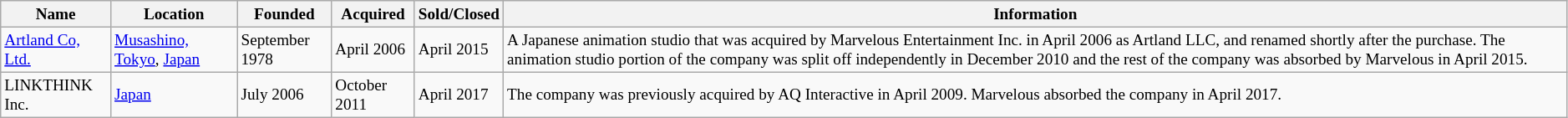<table class="wikitable sortable"style="min-width: 75%; font-size: 80%;">
<tr>
<th>Name</th>
<th>Location</th>
<th>Founded</th>
<th>Acquired</th>
<th>Sold/Closed</th>
<th>Information</th>
</tr>
<tr>
<td><a href='#'>Artland Co, Ltd.</a></td>
<td><a href='#'>Musashino, Tokyo</a>, <a href='#'>Japan</a></td>
<td>September 1978</td>
<td>April 2006</td>
<td>April 2015</td>
<td>A Japanese animation studio that was acquired by Marvelous Entertainment Inc. in April 2006 as Artland LLC, and renamed shortly after the purchase. The animation studio portion of the company was split off independently in December 2010 and the rest of the company was absorbed by Marvelous in April 2015.</td>
</tr>
<tr>
<td>LINKTHINK Inc.</td>
<td><a href='#'>Japan</a></td>
<td>July 2006</td>
<td>October 2011</td>
<td>April 2017</td>
<td>The company was previously acquired by AQ Interactive in April 2009. Marvelous absorbed the company in April 2017.</td>
</tr>
</table>
